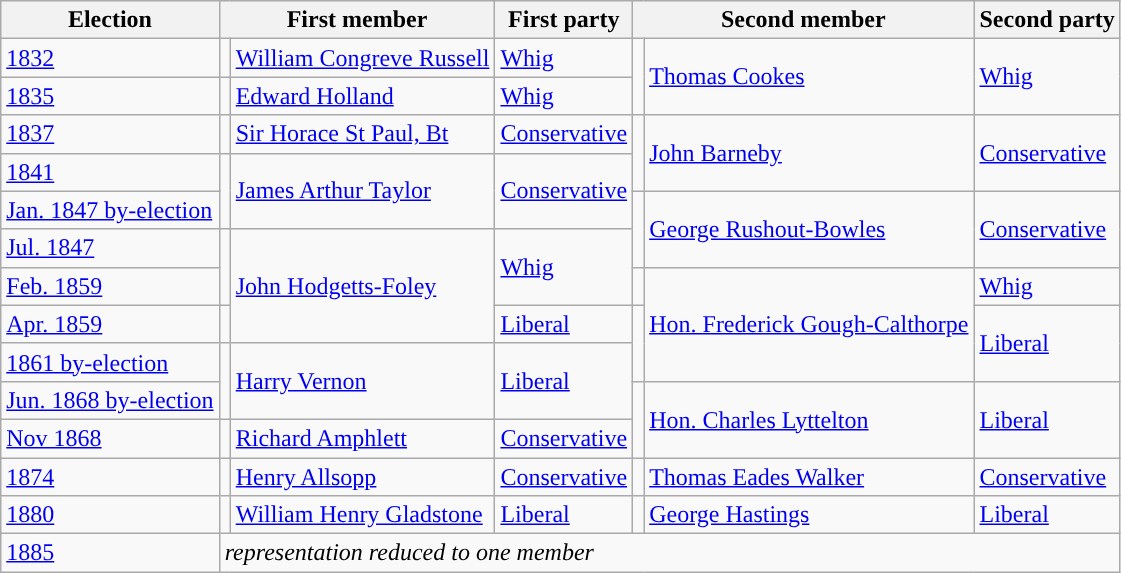<table class="wikitable">
<tr>
<th>Election</th>
<th colspan="2">First member</th>
<th>First party</th>
<th colspan="2">Second member</th>
<th>Second party</th>
</tr>
<tr>
<td><a href='#'>1832</a></td>
<td style="color:inherit;background-color: "></td>
<td><a href='#'>William Congreve Russell</a></td>
<td><a href='#'>Whig</a></td>
<td rowspan="2" style="color:inherit;background-color: "></td>
<td rowspan="2"><a href='#'>Thomas Cookes</a></td>
<td rowspan="2"><a href='#'>Whig</a></td>
</tr>
<tr>
<td><a href='#'>1835</a></td>
<td style="color:inherit;background-color: "></td>
<td><a href='#'>Edward Holland</a></td>
<td><a href='#'>Whig</a></td>
</tr>
<tr>
<td><a href='#'>1837</a></td>
<td style="color:inherit;background-color: "></td>
<td><a href='#'>Sir Horace St Paul, Bt</a></td>
<td><a href='#'>Conservative</a></td>
<td rowspan="2" style="color:inherit;background-color: "></td>
<td rowspan="2"><a href='#'>John Barneby</a></td>
<td rowspan="2"><a href='#'>Conservative</a></td>
</tr>
<tr>
<td><a href='#'>1841</a></td>
<td rowspan="2" style="color:inherit;background-color: "></td>
<td rowspan="2"><a href='#'>James Arthur Taylor</a></td>
<td rowspan="2"><a href='#'>Conservative</a></td>
</tr>
<tr>
<td><a href='#'>Jan. 1847 by-election</a></td>
<td rowspan="2" style="color:inherit;background-color: "></td>
<td rowspan="2"><a href='#'>George Rushout-Bowles</a></td>
<td rowspan="2"><a href='#'>Conservative</a></td>
</tr>
<tr>
<td><a href='#'>Jul. 1847</a></td>
<td rowspan="2" style="color:inherit;background-color: "></td>
<td rowspan="3"><a href='#'>John Hodgetts-Foley</a></td>
<td rowspan="2"><a href='#'>Whig</a></td>
</tr>
<tr>
<td><a href='#'>Feb. 1859</a></td>
<td style="color:inherit;background-color: "></td>
<td rowspan="3"><a href='#'>Hon. Frederick Gough-Calthorpe</a></td>
<td><a href='#'>Whig</a></td>
</tr>
<tr>
<td><a href='#'>Apr. 1859</a></td>
<td style="color:inherit;background-color: "></td>
<td><a href='#'>Liberal</a></td>
<td rowspan="2" style="color:inherit;background-color: "></td>
<td rowspan="2"><a href='#'>Liberal</a></td>
</tr>
<tr>
<td><a href='#'>1861 by-election</a></td>
<td rowspan="2" style="color:inherit;background-color: "></td>
<td rowspan="2"><a href='#'>Harry Vernon</a></td>
<td rowspan="2"><a href='#'>Liberal</a></td>
</tr>
<tr>
<td><a href='#'>Jun. 1868 by-election</a></td>
<td rowspan="2" style="color:inherit;background-color: "></td>
<td rowspan="2"><a href='#'>Hon. Charles Lyttelton</a></td>
<td rowspan="2"><a href='#'>Liberal</a></td>
</tr>
<tr>
<td><a href='#'>Nov 1868</a></td>
<td style="color:inherit;background-color: "></td>
<td><a href='#'>Richard Amphlett</a></td>
<td><a href='#'>Conservative</a></td>
</tr>
<tr>
<td><a href='#'>1874</a></td>
<td style="color:inherit;background-color: "></td>
<td><a href='#'>Henry Allsopp</a></td>
<td><a href='#'>Conservative</a></td>
<td style="color:inherit;background-color: "></td>
<td><a href='#'>Thomas Eades Walker</a></td>
<td><a href='#'>Conservative</a></td>
</tr>
<tr>
<td><a href='#'>1880</a></td>
<td style="color:inherit;background-color: "></td>
<td><a href='#'>William Henry Gladstone</a></td>
<td><a href='#'>Liberal</a></td>
<td style="color:inherit;background-color: "></td>
<td><a href='#'>George Hastings</a></td>
<td><a href='#'>Liberal</a></td>
</tr>
<tr>
<td><a href='#'>1885</a></td>
<td colspan="6"><em>representation reduced to one member</em></td>
</tr>
</table>
